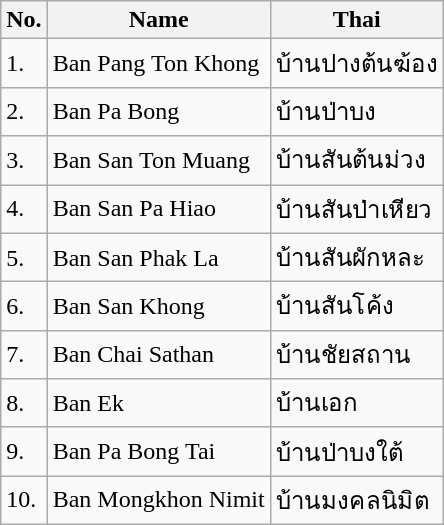<table class="wikitable sortable">
<tr>
<th>No.</th>
<th>Name</th>
<th>Thai</th>
</tr>
<tr>
<td>1.</td>
<td>Ban Pang Ton Khong</td>
<td>บ้านปางต้นฆ้อง</td>
</tr>
<tr>
<td>2.</td>
<td>Ban Pa Bong</td>
<td>บ้านป่าบง</td>
</tr>
<tr>
<td>3.</td>
<td>Ban San Ton Muang</td>
<td>บ้านสันต้นม่วง</td>
</tr>
<tr>
<td>4.</td>
<td>Ban San Pa Hiao</td>
<td>บ้านสันป่าเหียว</td>
</tr>
<tr>
<td>5.</td>
<td>Ban San Phak La</td>
<td>บ้านสันผักหละ</td>
</tr>
<tr>
<td>6.</td>
<td>Ban San Khong</td>
<td>บ้านสันโค้ง</td>
</tr>
<tr>
<td>7.</td>
<td>Ban Chai Sathan</td>
<td>บ้านชัยสถาน</td>
</tr>
<tr>
<td>8.</td>
<td>Ban Ek</td>
<td>บ้านเอก</td>
</tr>
<tr>
<td>9.</td>
<td>Ban Pa Bong Tai</td>
<td>บ้านป่าบงใต้</td>
</tr>
<tr>
<td>10.</td>
<td>Ban Mongkhon Nimit</td>
<td>บ้านมงคลนิมิต</td>
</tr>
</table>
